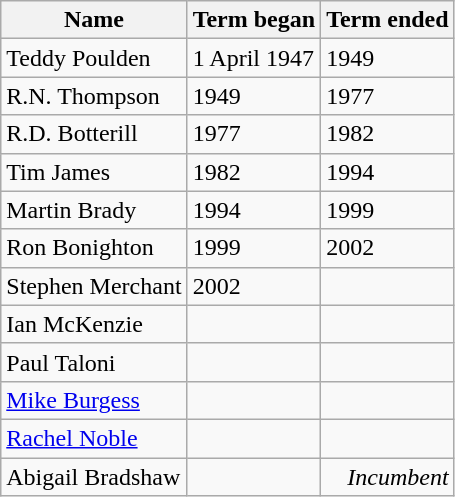<table class="wikitable sortable">
<tr>
<th>Name</th>
<th>Term began</th>
<th>Term ended</th>
</tr>
<tr>
<td>Teddy Poulden</td>
<td>1 April 1947</td>
<td>1949</td>
</tr>
<tr>
<td>R.N. Thompson</td>
<td>1949</td>
<td>1977</td>
</tr>
<tr>
<td>R.D. Botterill</td>
<td>1977</td>
<td>1982</td>
</tr>
<tr>
<td>Tim James</td>
<td>1982</td>
<td>1994</td>
</tr>
<tr>
<td>Martin Brady</td>
<td>1994</td>
<td>1999</td>
</tr>
<tr>
<td>Ron Bonighton</td>
<td>1999</td>
<td>2002</td>
</tr>
<tr>
<td>Stephen Merchant</td>
<td>2002</td>
<td></td>
</tr>
<tr>
<td>Ian McKenzie</td>
<td align="right"></td>
<td align="right"></td>
</tr>
<tr>
<td>Paul Taloni</td>
<td align=right></td>
<td align=right></td>
</tr>
<tr>
<td><a href='#'>Mike Burgess</a></td>
<td align=right></td>
<td align=right></td>
</tr>
<tr>
<td><a href='#'>Rachel Noble</a></td>
<td align=right></td>
<td align=right></td>
</tr>
<tr>
<td>Abigail Bradshaw</td>
<td align=right></td>
<td align=right><em>Incumbent</em></td>
</tr>
</table>
